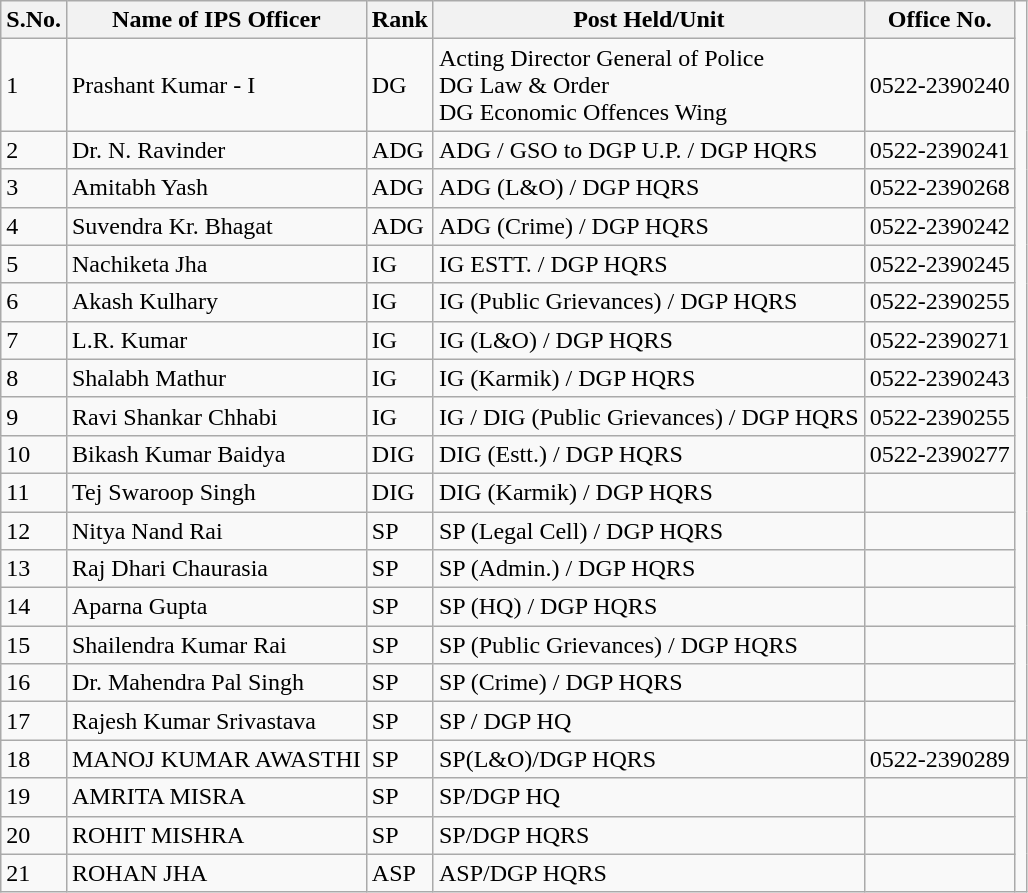<table class="wikitable sortable">
<tr>
<th>S.No.</th>
<th>Name of IPS Officer</th>
<th>Rank</th>
<th>Post Held/Unit</th>
<th>Office No.</th>
</tr>
<tr>
<td>1</td>
<td>Prashant Kumar - I</td>
<td>DG</td>
<td>Acting Director General of Police <br> DG Law & Order <br> DG Economic Offences Wing</td>
<td>0522-2390240</td>
</tr>
<tr>
<td>2</td>
<td>Dr. N. Ravinder</td>
<td>ADG</td>
<td>ADG / GSO to DGP U.P. / DGP HQRS</td>
<td>0522-2390241</td>
</tr>
<tr>
<td>3</td>
<td>Amitabh Yash</td>
<td>ADG</td>
<td>ADG (L&O) / DGP HQRS</td>
<td>0522-2390268</td>
</tr>
<tr>
<td>4</td>
<td>Suvendra Kr. Bhagat</td>
<td>ADG</td>
<td>ADG (Crime) / DGP HQRS</td>
<td>0522-2390242</td>
</tr>
<tr>
<td>5</td>
<td>Nachiketa Jha</td>
<td>IG</td>
<td>IG ESTT. / DGP HQRS</td>
<td>0522-2390245</td>
</tr>
<tr>
<td>6</td>
<td>Akash Kulhary</td>
<td>IG</td>
<td>IG (Public Grievances) / DGP HQRS</td>
<td>0522-2390255</td>
</tr>
<tr>
<td>7</td>
<td>L.R. Kumar</td>
<td>IG</td>
<td>IG (L&O) / DGP HQRS</td>
<td>0522-2390271</td>
</tr>
<tr>
<td>8</td>
<td>Shalabh Mathur</td>
<td>IG</td>
<td>IG (Karmik) / DGP HQRS</td>
<td>0522-2390243</td>
</tr>
<tr>
<td>9</td>
<td>Ravi Shankar Chhabi</td>
<td>IG</td>
<td>IG / DIG (Public Grievances) / DGP HQRS</td>
<td>0522-2390255</td>
</tr>
<tr>
<td>10</td>
<td>Bikash Kumar Baidya</td>
<td>DIG</td>
<td>DIG (Estt.) / DGP HQRS</td>
<td>0522-2390277</td>
</tr>
<tr>
<td>11</td>
<td>Tej Swaroop Singh</td>
<td>DIG</td>
<td>DIG (Karmik) / DGP HQRS</td>
<td></td>
</tr>
<tr>
<td>12</td>
<td>Nitya Nand Rai</td>
<td>SP</td>
<td>SP (Legal Cell) / DGP HQRS</td>
<td></td>
</tr>
<tr>
<td>13</td>
<td>Raj Dhari Chaurasia</td>
<td>SP</td>
<td>SP (Admin.) / DGP HQRS</td>
<td></td>
</tr>
<tr>
<td>14</td>
<td>Aparna Gupta</td>
<td>SP</td>
<td>SP (HQ) / DGP HQRS</td>
<td></td>
</tr>
<tr>
<td>15</td>
<td>Shailendra Kumar Rai</td>
<td>SP</td>
<td>SP (Public Grievances) / DGP HQRS</td>
<td></td>
</tr>
<tr>
<td>16</td>
<td>Dr. Mahendra Pal Singh</td>
<td>SP</td>
<td>SP (Crime) / DGP HQRS</td>
<td></td>
</tr>
<tr>
<td>17</td>
<td>Rajesh Kumar Srivastava</td>
<td>SP</td>
<td>SP / DGP HQ</td>
<td></td>
</tr>
<tr>
<td>18</td>
<td>MANOJ KUMAR AWASTHI</td>
<td>SP</td>
<td>SP(L&O)/DGP HQRS</td>
<td>0522-2390289</td>
<td></td>
</tr>
<tr>
<td>19</td>
<td>AMRITA MISRA</td>
<td>SP</td>
<td>SP/DGP HQ</td>
<td></td>
</tr>
<tr>
<td>20</td>
<td>ROHIT MISHRA</td>
<td>SP</td>
<td>SP/DGP HQRS</td>
<td></td>
</tr>
<tr>
<td>21</td>
<td>ROHAN JHA</td>
<td>ASP</td>
<td>ASP/DGP HQRS</td>
<td></td>
</tr>
</table>
